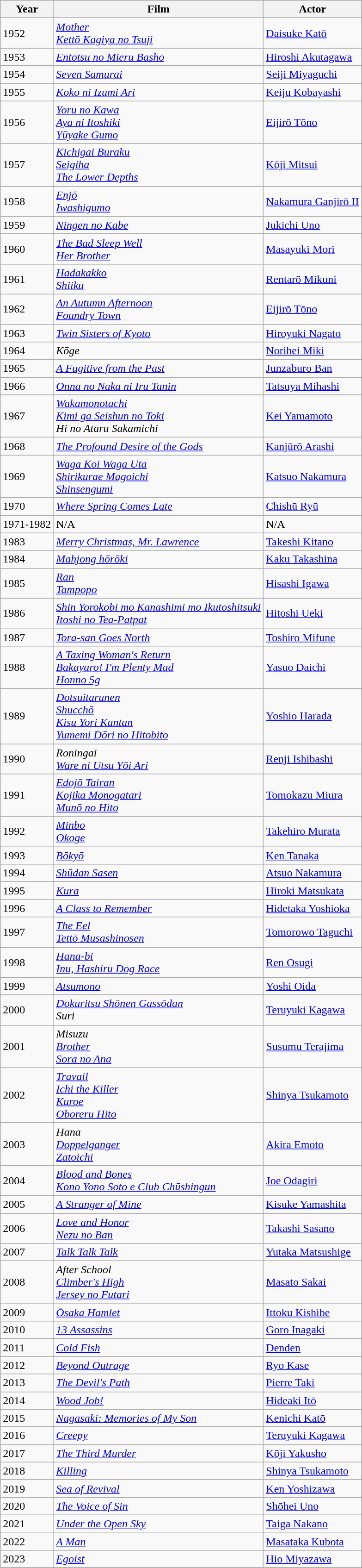<table class="wikitable sortable">
<tr>
<th>Year</th>
<th>Film</th>
<th>Actor</th>
</tr>
<tr>
<td>1952</td>
<td><em><a href='#'>Mother</a></em><br><em><a href='#'>Kettō Kagiya no Tsuji</a></em></td>
<td><a href='#'>Daisuke Katō</a></td>
</tr>
<tr>
<td>1953</td>
<td><em><a href='#'>Entotsu no Mieru Basho</a></em></td>
<td><a href='#'>Hiroshi Akutagawa</a></td>
</tr>
<tr>
<td>1954</td>
<td><em><a href='#'>Seven Samurai</a></em></td>
<td><a href='#'>Seiji Miyaguchi</a></td>
</tr>
<tr>
<td>1955</td>
<td><em><a href='#'>Koko ni Izumi Ari</a></em></td>
<td><a href='#'>Keiju Kobayashi</a></td>
</tr>
<tr>
<td>1956</td>
<td><em><a href='#'>Yoru no Kawa</a></em><br><em><a href='#'>Aya ni Itoshiki</a></em><br><em><a href='#'>Yūyake Gumo</a></em></td>
<td><a href='#'>Eijirō Tōno</a></td>
</tr>
<tr>
<td>1957</td>
<td><em><a href='#'>Kichigai Buraku</a></em><br><em><a href='#'>Seigiha</a></em><br><em><a href='#'>The Lower Depths</a></em></td>
<td><a href='#'>Kōji Mitsui</a></td>
</tr>
<tr>
<td>1958</td>
<td><em><a href='#'>Enjō</a></em><br><em><a href='#'>Iwashigumo</a></em></td>
<td><a href='#'>Nakamura Ganjirō II</a></td>
</tr>
<tr>
<td>1959</td>
<td><em><a href='#'>Ningen no Kabe</a></em></td>
<td><a href='#'>Jukichi Uno</a></td>
</tr>
<tr>
<td>1960</td>
<td><em><a href='#'>The Bad Sleep Well</a></em><br><em><a href='#'>Her Brother</a></em></td>
<td><a href='#'>Masayuki Mori</a></td>
</tr>
<tr>
<td>1961</td>
<td><em><a href='#'>Hadakakko</a></em><br><em><a href='#'>Shiiku</a></em></td>
<td><a href='#'>Rentarō Mikuni</a></td>
</tr>
<tr>
<td>1962</td>
<td><em><a href='#'>An Autumn Afternoon</a></em><br><em><a href='#'>Foundry Town</a></em></td>
<td><a href='#'>Eijirō Tōno</a></td>
</tr>
<tr>
<td>1963</td>
<td><em><a href='#'>Twin Sisters of Kyoto</a></em></td>
<td><a href='#'>Hiroyuki Nagato</a></td>
</tr>
<tr>
<td>1964</td>
<td><em>Kōge</em></td>
<td><a href='#'>Norihei Miki</a></td>
</tr>
<tr>
<td>1965</td>
<td><em><a href='#'>A Fugitive from the Past</a></em></td>
<td><a href='#'>Junzaburo Ban</a></td>
</tr>
<tr>
<td>1966</td>
<td><em><a href='#'>Onna no Naka ni Iru Tanin</a></em></td>
<td><a href='#'>Tatsuya Mihashi</a></td>
</tr>
<tr>
<td>1967</td>
<td><em><a href='#'>Wakamonotachi</a></em><br><em><a href='#'>Kimi ga Seishun no Toki</a></em><br><em>Hi no Ataru Sakamichi</em></td>
<td><a href='#'>Kei Yamamoto</a></td>
</tr>
<tr>
<td>1968</td>
<td><em><a href='#'>The Profound Desire of the Gods</a></em></td>
<td><a href='#'>Kanjūrō Arashi</a></td>
</tr>
<tr>
<td>1969</td>
<td><em><a href='#'>Waga Koi Waga Uta</a></em><br><em><a href='#'>Shirikurae Magoichi</a></em><br><em><a href='#'>Shinsengumi</a></em></td>
<td><a href='#'>Katsuo Nakamura</a></td>
</tr>
<tr>
<td>1970</td>
<td><em><a href='#'>Where Spring Comes Late</a></em></td>
<td><a href='#'>Chishū Ryū</a></td>
</tr>
<tr>
<td>1971-1982</td>
<td>N/A</td>
<td>N/A</td>
</tr>
<tr>
<td>1983</td>
<td><em><a href='#'>Merry Christmas, Mr. Lawrence</a></em></td>
<td><a href='#'>Takeshi Kitano</a></td>
</tr>
<tr>
<td>1984</td>
<td><em><a href='#'>Mahjong hōrōki</a></em></td>
<td><a href='#'>Kaku Takashina</a></td>
</tr>
<tr>
<td>1985</td>
<td><em><a href='#'>Ran</a></em><br><em><a href='#'>Tampopo</a></em></td>
<td><a href='#'>Hisashi Igawa</a></td>
</tr>
<tr>
<td>1986</td>
<td><em><a href='#'>Shin Yorokobi mo Kanashimi mo Ikutoshitsuki</a></em><br><em><a href='#'>Itoshi no Tea-Patpat</a></em></td>
<td><a href='#'>Hitoshi Ueki</a></td>
</tr>
<tr>
<td>1987</td>
<td><em><a href='#'>Tora-san Goes North</a></em></td>
<td><a href='#'>Toshiro Mifune</a></td>
</tr>
<tr>
<td>1988</td>
<td><em><a href='#'>A Taxing Woman's Return</a></em><br><em><a href='#'>Bakayaro! I'm Plenty Mad</a></em><br><em><a href='#'>Honno 5g</a></em></td>
<td><a href='#'>Yasuo Daichi</a></td>
</tr>
<tr>
<td>1989</td>
<td><em><a href='#'>Dotsuitarunen</a></em><br><em><a href='#'>Shucchō</a></em><br><em><a href='#'>Kisu Yori Kantan</a></em><br><em><a href='#'>Yumemi Dōri no Hitobito</a></em></td>
<td><a href='#'>Yoshio Harada</a></td>
</tr>
<tr>
<td>1990</td>
<td><em>Roningai</em><br><em><a href='#'>Ware ni Utsu Yōi Ari</a></em></td>
<td><a href='#'>Renji Ishibashi</a></td>
</tr>
<tr>
<td>1991</td>
<td><em><a href='#'>Edojō Tairan</a></em><br><em><a href='#'>Kojika Monogatari</a></em><br><em><a href='#'>Munō no Hito</a></em></td>
<td><a href='#'>Tomokazu Miura</a></td>
</tr>
<tr>
<td>1992</td>
<td><em><a href='#'>Minbo</a></em><br><em><a href='#'>Okoge</a></em></td>
<td><a href='#'>Takehiro Murata</a></td>
</tr>
<tr>
<td>1993</td>
<td><em><a href='#'>Bōkyō</a></em></td>
<td><a href='#'>Ken Tanaka</a></td>
</tr>
<tr>
<td>1994</td>
<td><em><a href='#'>Shūdan Sasen</a></em></td>
<td><a href='#'>Atsuo Nakamura</a></td>
</tr>
<tr>
<td>1995</td>
<td><em><a href='#'>Kura</a></em></td>
<td><a href='#'>Hiroki Matsukata</a></td>
</tr>
<tr>
<td>1996</td>
<td><em><a href='#'>A Class to Remember</a></em></td>
<td><a href='#'>Hidetaka Yoshioka</a></td>
</tr>
<tr>
<td>1997</td>
<td><em><a href='#'>The Eel</a></em><br><em><a href='#'>Tettō Musashinosen</a></em></td>
<td><a href='#'>Tomorowo Taguchi</a></td>
</tr>
<tr>
<td>1998</td>
<td><em><a href='#'>Hana-bi</a></em><br><em><a href='#'>Inu, Hashiru Dog Race</a></em></td>
<td><a href='#'>Ren Osugi</a></td>
</tr>
<tr>
<td>1999</td>
<td><em><a href='#'>Atsumono</a></em></td>
<td><a href='#'>Yoshi Oida</a></td>
</tr>
<tr>
<td>2000</td>
<td><em><a href='#'>Dokuritsu Shōnen Gassōdan</a></em><br><em>Suri</em></td>
<td><a href='#'>Teruyuki Kagawa</a></td>
</tr>
<tr>
<td>2001</td>
<td><em>Misuzu</em><br><em><a href='#'>Brother</a></em><br><em><a href='#'>Sora no Ana</a></em></td>
<td><a href='#'>Susumu Terajima</a></td>
</tr>
<tr>
<td>2002</td>
<td><em><a href='#'>Travail</a></em><br><em><a href='#'>Ichi the Killer</a></em><br><em><a href='#'>Kuroe</a></em><br><em><a href='#'>Oboreru Hito</a></em></td>
<td><a href='#'>Shinya Tsukamoto</a></td>
</tr>
<tr>
<td>2003</td>
<td><em>Hana</em><br><em><a href='#'>Doppelganger</a></em><br><em><a href='#'>Zatoichi</a></em></td>
<td><a href='#'>Akira Emoto</a></td>
</tr>
<tr>
<td>2004</td>
<td><em><a href='#'>Blood and Bones</a></em><br><em><a href='#'>Kono Yono Soto e Club Chūshingun</a></em></td>
<td><a href='#'>Joe Odagiri</a></td>
</tr>
<tr>
<td>2005</td>
<td><em><a href='#'>A Stranger of Mine</a></em></td>
<td><a href='#'>Kisuke Yamashita</a></td>
</tr>
<tr>
<td>2006</td>
<td><em><a href='#'>Love and Honor</a></em><br><em><a href='#'>Nezu no Ban</a></em></td>
<td><a href='#'>Takashi Sasano</a></td>
</tr>
<tr>
<td>2007</td>
<td><em><a href='#'>Talk Talk Talk</a></em></td>
<td><a href='#'>Yutaka Matsushige</a></td>
</tr>
<tr>
<td>2008</td>
<td><em>After School</em><br><em><a href='#'>Climber's High</a></em><br><em><a href='#'>Jersey no Futari</a></em></td>
<td><a href='#'>Masato Sakai</a></td>
</tr>
<tr>
<td>2009</td>
<td><em><a href='#'>Ōsaka Hamlet</a></em></td>
<td><a href='#'>Ittoku Kishibe</a></td>
</tr>
<tr>
<td>2010</td>
<td><em><a href='#'>13 Assassins</a></em></td>
<td><a href='#'>Goro Inagaki</a></td>
</tr>
<tr>
<td>2011</td>
<td><em><a href='#'>Cold Fish</a></em></td>
<td><a href='#'>Denden</a></td>
</tr>
<tr>
<td>2012</td>
<td><em><a href='#'>Beyond Outrage</a></em></td>
<td><a href='#'>Ryo Kase</a></td>
</tr>
<tr>
<td>2013</td>
<td><em><a href='#'>The Devil's Path</a></em></td>
<td><a href='#'>Pierre Taki</a></td>
</tr>
<tr>
<td>2014</td>
<td><em><a href='#'>Wood Job!</a></em></td>
<td><a href='#'>Hideaki Itō</a></td>
</tr>
<tr>
<td>2015</td>
<td><em><a href='#'>Nagasaki: Memories of My Son</a></em></td>
<td><a href='#'>Kenichi Katō</a></td>
</tr>
<tr>
<td>2016</td>
<td><em><a href='#'>Creepy</a></em></td>
<td><a href='#'>Teruyuki Kagawa</a></td>
</tr>
<tr>
<td>2017</td>
<td><em><a href='#'>The Third Murder</a></em></td>
<td><a href='#'>Kōji Yakusho</a></td>
</tr>
<tr>
<td>2018</td>
<td><em><a href='#'>Killing</a></em></td>
<td><a href='#'>Shinya Tsukamoto</a></td>
</tr>
<tr>
<td>2019</td>
<td><em><a href='#'>Sea of Revival</a></em></td>
<td><a href='#'>Ken Yoshizawa</a></td>
</tr>
<tr>
<td>2020</td>
<td><em><a href='#'>The Voice of Sin</a></em></td>
<td><a href='#'>Shōhei Uno</a></td>
</tr>
<tr>
<td>2021</td>
<td><em><a href='#'>Under the Open Sky</a></em></td>
<td><a href='#'>Taiga Nakano</a></td>
</tr>
<tr>
<td>2022</td>
<td><em><a href='#'>A Man</a></em></td>
<td><a href='#'>Masataka Kubota</a></td>
</tr>
<tr>
<td>2023</td>
<td><em><a href='#'>Egoist</a></em></td>
<td><a href='#'>Hio Miyazawa</a></td>
</tr>
<tr>
</tr>
</table>
